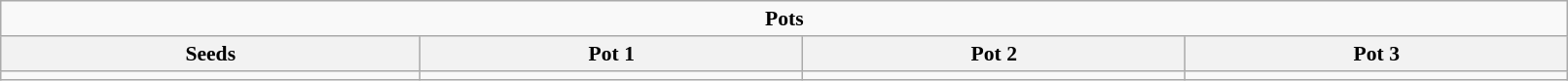<table class="wikitable mw-collapsible" style="font-size: 90%" width=85%>
<tr>
<td colspan=4 style="text-align:center;"><strong>Pots</strong></td>
</tr>
<tr>
<th width=220>Seeds</th>
<th width=200>Pot 1</th>
<th width=200>Pot 2</th>
<th width=200>Pot 3</th>
</tr>
<tr>
<td valign=top></td>
<td valign=top></td>
<td valign=top></td>
<td valign=top></td>
</tr>
</table>
